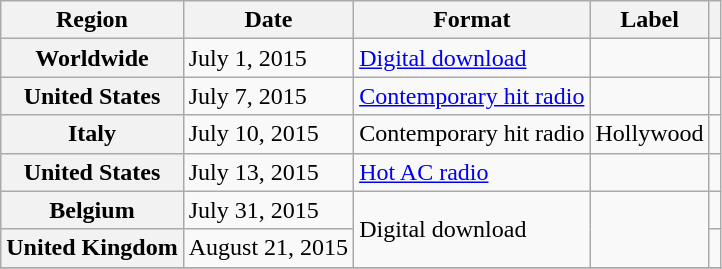<table class="wikitable plainrowheaders">
<tr>
<th scope="col">Region</th>
<th scope="col">Date</th>
<th scope="col">Format</th>
<th scope="col">Label</th>
<th scope="col"></th>
</tr>
<tr>
<th scope="row">Worldwide</th>
<td>July 1, 2015</td>
<td><a href='#'>Digital download</a></td>
<td><br></td>
<td></td>
</tr>
<tr>
<th scope="row">United States</th>
<td>July 7, 2015</td>
<td><a href='#'>Contemporary hit radio</a></td>
<td></td>
<td></td>
</tr>
<tr>
<th scope="row">Italy</th>
<td>July 10, 2015</td>
<td>Contemporary hit radio</td>
<td>Hollywood</td>
<td></td>
</tr>
<tr>
<th scope="row">United States</th>
<td>July 13, 2015</td>
<td><a href='#'>Hot AC radio</a></td>
<td></td>
<td></td>
</tr>
<tr>
<th scope="row">Belgium</th>
<td>July 31, 2015</td>
<td rowspan="2">Digital download</td>
<td rowspan="2"></td>
<td></td>
</tr>
<tr>
<th scope="row">United Kingdom</th>
<td>August 21, 2015</td>
<td></td>
</tr>
<tr>
</tr>
</table>
